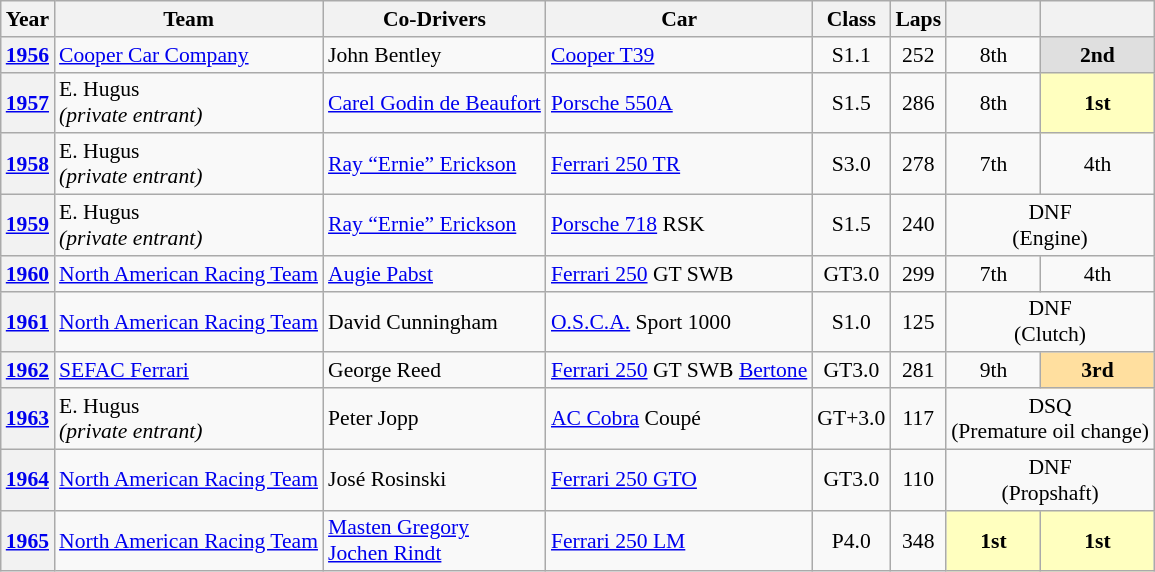<table class="wikitable" style="text-align:center; font-size:90%">
<tr>
<th>Year</th>
<th>Team</th>
<th>Co-Drivers</th>
<th>Car</th>
<th>Class</th>
<th>Laps</th>
<th></th>
<th></th>
</tr>
<tr>
<th><a href='#'>1956</a></th>
<td align=left> <a href='#'>Cooper Car Company</a></td>
<td align=left> John Bentley</td>
<td align=left><a href='#'>Cooper T39</a></td>
<td>S1.1</td>
<td>252</td>
<td>8th</td>
<td style="background:#dfdfdf;"><strong>2nd</strong></td>
</tr>
<tr>
<th><a href='#'>1957</a></th>
<td align=left> E. Hugus<br><em>(private entrant)</em></td>
<td align=left> <a href='#'>Carel Godin de Beaufort</a></td>
<td align=left><a href='#'>Porsche 550A</a></td>
<td>S1.5</td>
<td>286</td>
<td>8th</td>
<td style="background:#ffffbf;"><strong>1st</strong></td>
</tr>
<tr>
<th><a href='#'>1958</a></th>
<td align=left> E. Hugus<br><em>(private entrant)</em></td>
<td align=left> <a href='#'>Ray “Ernie” Erickson</a></td>
<td align=left><a href='#'>Ferrari 250 TR</a></td>
<td>S3.0</td>
<td>278</td>
<td>7th</td>
<td>4th</td>
</tr>
<tr>
<th><a href='#'>1959</a></th>
<td align=left> E. Hugus<br><em>(private entrant)</em></td>
<td align=left> <a href='#'>Ray “Ernie” Erickson</a></td>
<td align=left><a href='#'>Porsche 718</a> RSK</td>
<td>S1.5</td>
<td>240</td>
<td colspan=2>DNF<br>(Engine)</td>
</tr>
<tr>
<th><a href='#'>1960</a></th>
<td align=left> <a href='#'>North American Racing Team</a></td>
<td align=left> <a href='#'>Augie Pabst</a></td>
<td align=left><a href='#'>Ferrari 250</a> GT SWB</td>
<td>GT3.0</td>
<td>299</td>
<td>7th</td>
<td>4th</td>
</tr>
<tr>
<th><a href='#'>1961</a></th>
<td align=left> <a href='#'>North American Racing Team</a></td>
<td align=left> David Cunningham</td>
<td align=left><a href='#'>O.S.C.A.</a> Sport 1000</td>
<td>S1.0</td>
<td>125</td>
<td colspan=2>DNF<br>(Clutch)</td>
</tr>
<tr>
<th><a href='#'>1962</a></th>
<td align=left> <a href='#'>SEFAC Ferrari</a></td>
<td align=left> George Reed</td>
<td align=left><a href='#'>Ferrari 250</a> GT SWB <a href='#'>Bertone</a></td>
<td>GT3.0</td>
<td>281</td>
<td>9th</td>
<td style="background:#ffdf9f;"><strong>3rd</strong></td>
</tr>
<tr>
<th><a href='#'>1963</a></th>
<td align=left> E. Hugus<br><em>(private entrant)</em></td>
<td align=left> Peter Jopp</td>
<td align=left><a href='#'>AC Cobra</a> Coupé</td>
<td>GT+3.0</td>
<td>117</td>
<td colspan=2>DSQ<br>(Premature oil change)</td>
</tr>
<tr>
<th><a href='#'>1964</a></th>
<td align=left> <a href='#'>North American Racing Team</a></td>
<td align=left> José Rosinski</td>
<td align=left><a href='#'>Ferrari 250 GTO</a></td>
<td>GT3.0</td>
<td>110</td>
<td colspan=2>DNF<br>(Propshaft)</td>
</tr>
<tr>
<th><a href='#'>1965</a></th>
<td align=left> <a href='#'>North American Racing Team</a></td>
<td align=left> <a href='#'>Masten Gregory</a><br> <a href='#'>Jochen Rindt</a></td>
<td align=left><a href='#'>Ferrari 250 LM</a></td>
<td>P4.0</td>
<td>348</td>
<td style="background:#ffffbf;"><strong>1st</strong></td>
<td style="background:#ffffbf;"><strong>1st</strong></td>
</tr>
</table>
